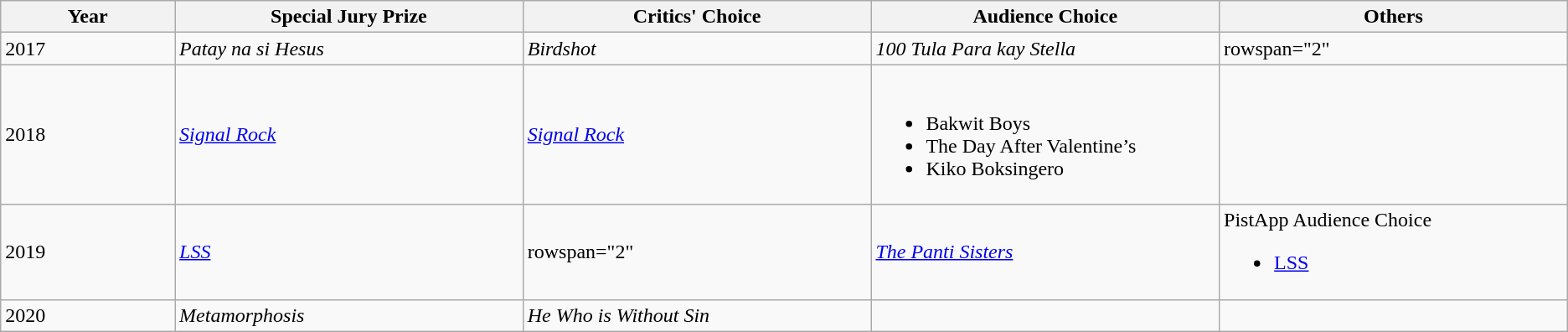<table class="wikitable">
<tr>
<th style="width:5%;">Year</th>
<th style="width:10%;">Special Jury Prize</th>
<th style="width:10%;">Critics' Choice</th>
<th style="width:10%;">Audience Choice</th>
<th style="width:10%;">Others</th>
</tr>
<tr>
<td>2017</td>
<td><em>Patay na si Hesus</em></td>
<td><em>Birdshot</em></td>
<td><em>100 Tula Para kay Stella</em></td>
<td>rowspan="2" </td>
</tr>
<tr>
<td>2018</td>
<td><em><a href='#'>Signal Rock</a></em></td>
<td><em><a href='#'>Signal Rock</a></em></td>
<td><br><ul><li>Bakwit Boys</li><li>The Day After Valentine’s</li><li>Kiko Boksingero</li></ul></td>
</tr>
<tr>
<td>2019</td>
<td><a href='#'><em>LSS</em></a></td>
<td>rowspan="2" </td>
<td><em><a href='#'>The Panti Sisters</a></em></td>
<td>PistApp Audience Choice<br><ul><li><a href='#'>LSS</a></li></ul></td>
</tr>
<tr>
<td>2020</td>
<td><em>Metamorphosis</em></td>
<td><em>He Who is Without Sin</em></td>
<td></td>
</tr>
</table>
